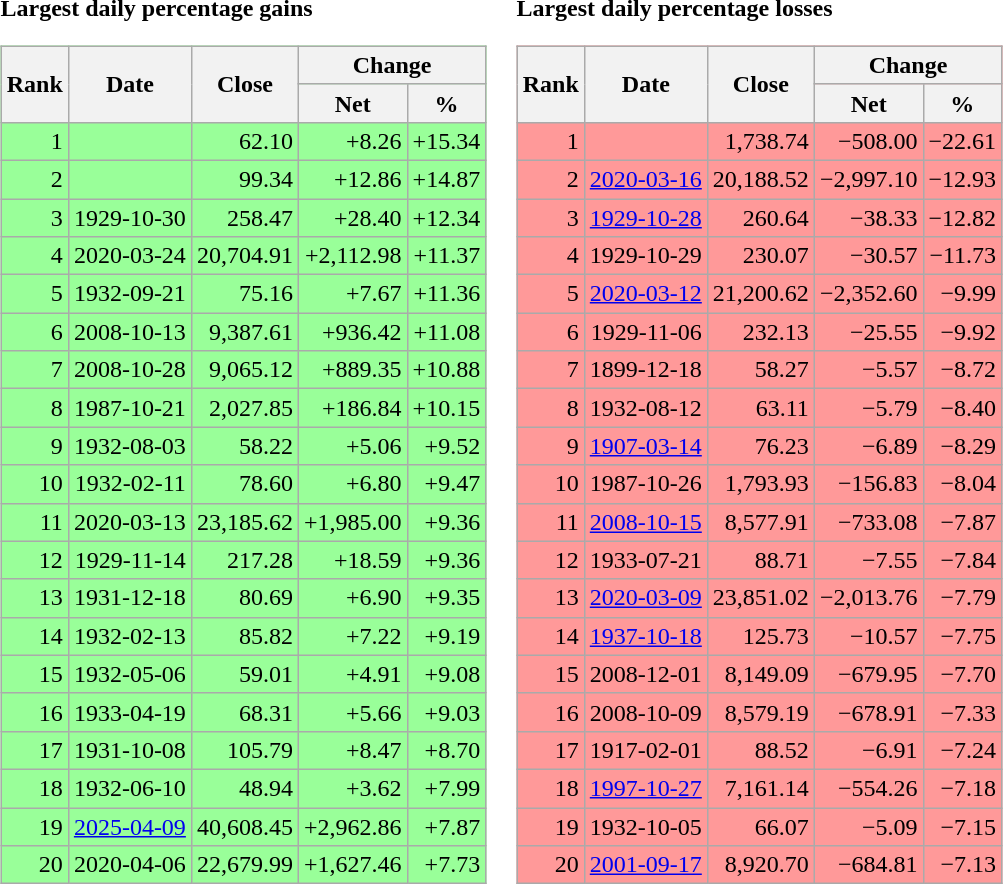<table>
<tr>
<td><strong>Largest daily percentage gains</strong><br><table class="wikitable sortable" style="background:#9f9;text-align:right">
<tr>
<th rowspan=2>Rank</th>
<th rowspan=2>Date</th>
<th rowspan=2>Close</th>
<th colspan=2>Change</th>
</tr>
<tr>
<th>Net</th>
<th>%</th>
</tr>
<tr>
<td>1</td>
<td><a href='#'></a></td>
<td>62.10</td>
<td>+8.26</td>
<td>+15.34</td>
</tr>
<tr>
<td>2</td>
<td><a href='#'></a></td>
<td>99.34</td>
<td>+12.86</td>
<td>+14.87</td>
</tr>
<tr>
<td>3</td>
<td>1929-10-30</td>
<td>258.47</td>
<td>+28.40</td>
<td>+12.34</td>
</tr>
<tr>
<td>4</td>
<td>2020-03-24</td>
<td>20,704.91</td>
<td>+2,112.98</td>
<td>+11.37</td>
</tr>
<tr>
<td>5</td>
<td>1932-09-21</td>
<td>75.16</td>
<td>+7.67</td>
<td>+11.36</td>
</tr>
<tr>
<td>6</td>
<td>2008-10-13</td>
<td>9,387.61</td>
<td>+936.42</td>
<td>+11.08</td>
</tr>
<tr>
<td>7</td>
<td>2008-10-28</td>
<td>9,065.12</td>
<td>+889.35</td>
<td>+10.88</td>
</tr>
<tr>
<td>8</td>
<td>1987-10-21</td>
<td>2,027.85</td>
<td>+186.84</td>
<td>+10.15</td>
</tr>
<tr>
<td>9</td>
<td>1932-08-03</td>
<td>58.22</td>
<td>+5.06</td>
<td>+9.52</td>
</tr>
<tr>
<td>10</td>
<td>1932-02-11</td>
<td>78.60</td>
<td>+6.80</td>
<td>+9.47</td>
</tr>
<tr>
<td>11</td>
<td>2020-03-13</td>
<td>23,185.62</td>
<td>+1,985.00</td>
<td>+9.36</td>
</tr>
<tr>
<td>12</td>
<td>1929-11-14</td>
<td>217.28</td>
<td>+18.59</td>
<td>+9.36</td>
</tr>
<tr>
<td>13</td>
<td>1931-12-18</td>
<td>80.69</td>
<td>+6.90</td>
<td>+9.35</td>
</tr>
<tr>
<td>14</td>
<td>1932-02-13</td>
<td>85.82</td>
<td>+7.22</td>
<td>+9.19</td>
</tr>
<tr>
<td>15</td>
<td>1932-05-06</td>
<td>59.01</td>
<td>+4.91</td>
<td>+9.08</td>
</tr>
<tr>
<td>16</td>
<td>1933-04-19</td>
<td>68.31</td>
<td>+5.66</td>
<td>+9.03</td>
</tr>
<tr>
<td>17</td>
<td>1931-10-08</td>
<td>105.79</td>
<td>+8.47</td>
<td>+8.70</td>
</tr>
<tr>
<td>18</td>
<td>1932-06-10</td>
<td>48.94</td>
<td>+3.62</td>
<td>+7.99</td>
</tr>
<tr>
<td>19</td>
<td><a href='#'>2025-04-09</a></td>
<td>40,608.45</td>
<td>+2,962.86</td>
<td>+7.87</td>
</tr>
<tr>
<td>20</td>
<td>2020-04-06</td>
<td>22,679.99</td>
<td>+1,627.46</td>
<td>+7.73</td>
</tr>
</table>
</td>
<td><strong>Largest daily percentage losses</strong><br><table class="wikitable sortable" style="background:#f99;text-align:right">
<tr>
<th rowspan=2>Rank</th>
<th rowspan=2>Date</th>
<th rowspan=2>Close</th>
<th colspan=2>Change</th>
</tr>
<tr>
<th>Net</th>
<th>%</th>
</tr>
<tr>
<td>1</td>
<td><a href='#'></a></td>
<td>1,738.74</td>
<td>−508.00</td>
<td>−22.61</td>
</tr>
<tr>
<td>2</td>
<td><a href='#'>2020-03-16</a></td>
<td>20,188.52</td>
<td>−2,997.10</td>
<td>−12.93</td>
</tr>
<tr>
<td>3</td>
<td><a href='#'>1929-10-28</a></td>
<td>260.64</td>
<td>−38.33</td>
<td>−12.82</td>
</tr>
<tr>
<td>4</td>
<td>1929-10-29</td>
<td>230.07</td>
<td>−30.57</td>
<td>−11.73</td>
</tr>
<tr>
<td>5</td>
<td><a href='#'>2020-03-12</a></td>
<td>21,200.62</td>
<td>−2,352.60</td>
<td>−9.99</td>
</tr>
<tr>
<td>6</td>
<td>1929-11-06</td>
<td>232.13</td>
<td>−25.55</td>
<td>−9.92</td>
</tr>
<tr>
<td>7</td>
<td>1899-12-18</td>
<td>58.27</td>
<td>−5.57</td>
<td>−8.72</td>
</tr>
<tr>
<td>8</td>
<td>1932-08-12</td>
<td>63.11</td>
<td>−5.79</td>
<td>−8.40</td>
</tr>
<tr>
<td>9</td>
<td><a href='#'>1907-03-14</a></td>
<td>76.23</td>
<td>−6.89</td>
<td>−8.29</td>
</tr>
<tr>
<td>10</td>
<td>1987-10-26</td>
<td>1,793.93</td>
<td>−156.83</td>
<td>−8.04</td>
</tr>
<tr>
<td>11</td>
<td><a href='#'>2008-10-15</a></td>
<td>8,577.91</td>
<td>−733.08</td>
<td>−7.87</td>
</tr>
<tr>
<td>12</td>
<td>1933-07-21</td>
<td>88.71</td>
<td>−7.55</td>
<td>−7.84</td>
</tr>
<tr>
<td>13</td>
<td><a href='#'>2020-03-09</a></td>
<td>23,851.02</td>
<td>−2,013.76</td>
<td>−7.79</td>
</tr>
<tr>
<td>14</td>
<td><a href='#'>1937-10-18</a></td>
<td>125.73</td>
<td>−10.57</td>
<td>−7.75</td>
</tr>
<tr>
<td>15</td>
<td>2008-12-01</td>
<td>8,149.09</td>
<td>−679.95</td>
<td>−7.70</td>
</tr>
<tr>
<td>16</td>
<td>2008-10-09</td>
<td>8,579.19</td>
<td>−678.91</td>
<td>−7.33</td>
</tr>
<tr>
<td>17</td>
<td>1917-02-01</td>
<td>88.52</td>
<td>−6.91</td>
<td>−7.24</td>
</tr>
<tr>
<td>18</td>
<td><a href='#'>1997-10-27</a></td>
<td>7,161.14</td>
<td>−554.26</td>
<td>−7.18</td>
</tr>
<tr>
<td>19</td>
<td>1932-10-05</td>
<td>66.07</td>
<td>−5.09</td>
<td>−7.15</td>
</tr>
<tr>
<td>20</td>
<td><a href='#'>2001-09-17</a></td>
<td>8,920.70</td>
<td>−684.81</td>
<td>−7.13</td>
</tr>
</table>
</td>
</tr>
</table>
